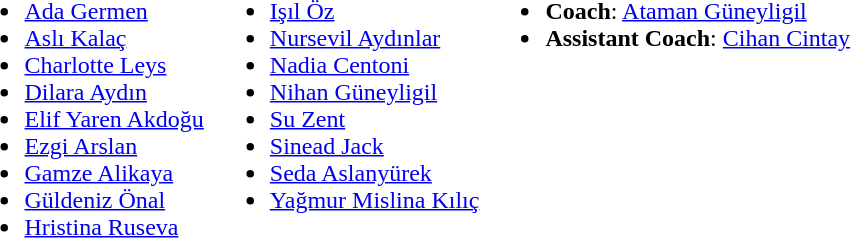<table>
<tr valign="top">
<td><br><ul><li> <a href='#'>Ada Germen</a></li><li> <a href='#'>Aslı Kalaç</a></li><li> <a href='#'>Charlotte Leys</a></li><li> <a href='#'>Dilara Aydın</a></li><li> <a href='#'>Elif Yaren Akdoğu</a></li><li> <a href='#'>Ezgi Arslan</a></li><li> <a href='#'>Gamze Alikaya</a></li><li> <a href='#'>Güldeniz Önal</a></li><li> <a href='#'>Hristina Ruseva</a></li></ul></td>
<td><br><ul><li> <a href='#'>Işıl Öz</a></li><li> <a href='#'>Nursevil Aydınlar</a></li><li> <a href='#'>Nadia Centoni</a></li><li> <a href='#'>Nihan Güneyligil</a></li><li> <a href='#'>Su Zent</a></li><li> <a href='#'>Sinead Jack</a></li><li> <a href='#'>Seda Aslanyürek</a></li><li> <a href='#'>Yağmur Mislina Kılıç</a></li></ul></td>
<td><br><ul><li><strong>Coach</strong>:  <a href='#'>Ataman Güneyligil</a></li><li><strong>Assistant Coach</strong>:  <a href='#'>Cihan Cintay</a></li></ul></td>
</tr>
</table>
